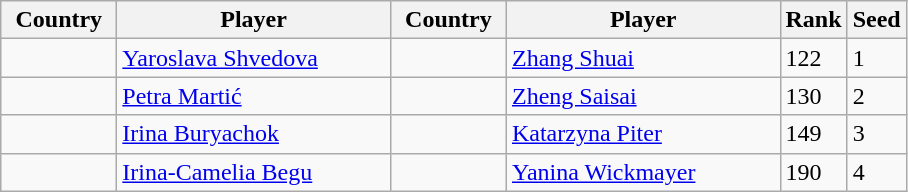<table class="sortable wikitable">
<tr>
<th width="70">Country</th>
<th width="175">Player</th>
<th width="70">Country</th>
<th width="175">Player</th>
<th>Rank</th>
<th>Seed</th>
</tr>
<tr>
<td></td>
<td><a href='#'>Yaroslava Shvedova</a></td>
<td></td>
<td><a href='#'>Zhang Shuai</a></td>
<td>122</td>
<td>1</td>
</tr>
<tr>
<td></td>
<td><a href='#'>Petra Martić</a></td>
<td></td>
<td><a href='#'>Zheng Saisai</a></td>
<td>130</td>
<td>2</td>
</tr>
<tr>
<td></td>
<td><a href='#'>Irina Buryachok</a></td>
<td></td>
<td><a href='#'>Katarzyna Piter</a></td>
<td>149</td>
<td>3</td>
</tr>
<tr>
<td></td>
<td><a href='#'>Irina-Camelia Begu</a></td>
<td></td>
<td><a href='#'>Yanina Wickmayer</a></td>
<td>190</td>
<td>4</td>
</tr>
</table>
